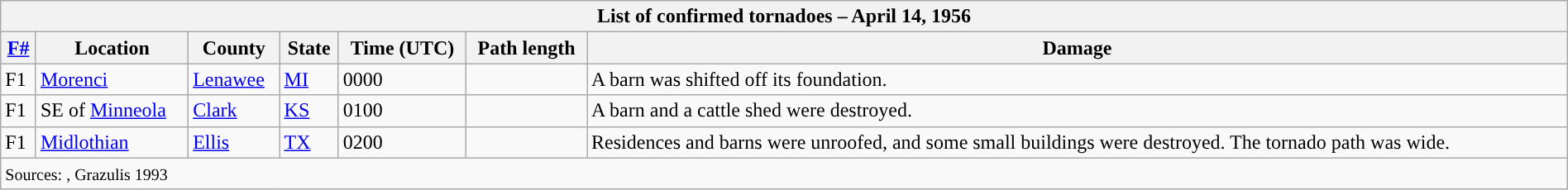<table class="wikitable toccolours collapsible" width="100%">
<tr>
<th colspan="7">List of confirmed tornadoes – April 14, 1956</th>
</tr>
<tr>
<th><a href='#'>F#</a></th>
<th>Location</th>
<th>County</th>
<th>State</th>
<th>Time (UTC)</th>
<th>Path length</th>
<th>Damage</th>
</tr>
<tr>
<td>F1</td>
<td><a href='#'>Morenci</a></td>
<td><a href='#'>Lenawee</a></td>
<td><a href='#'>MI</a></td>
<td>0000</td>
<td></td>
<td>A barn was shifted off its foundation.</td>
</tr>
<tr>
<td>F1</td>
<td>SE of <a href='#'>Minneola</a></td>
<td><a href='#'>Clark</a></td>
<td><a href='#'>KS</a></td>
<td>0100</td>
<td></td>
<td>A barn and a cattle shed were destroyed.</td>
</tr>
<tr>
<td>F1</td>
<td><a href='#'>Midlothian</a></td>
<td><a href='#'>Ellis</a></td>
<td><a href='#'>TX</a></td>
<td>0200</td>
<td></td>
<td>Residences and barns were unroofed, and some small buildings were destroyed. The tornado path was  wide.</td>
</tr>
<tr>
<td colspan="7"><small>Sources: , Grazulis 1993</small></td>
</tr>
</table>
